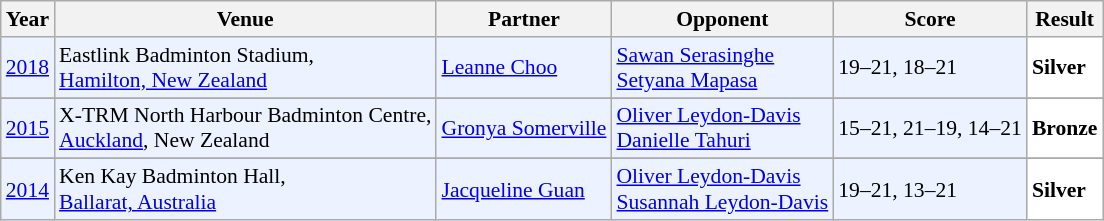<table class="sortable wikitable" style="font-size: 90%;">
<tr>
<th>Year</th>
<th>Venue</th>
<th>Partner</th>
<th>Opponent</th>
<th>Score</th>
<th>Result</th>
</tr>
<tr style="background:#ECF2FF">
<td align="center"><a href='#'>2018</a></td>
<td align="left">Eastlink Badminton Stadium,<br><a href='#'>Hamilton, New Zealand</a></td>
<td align="left"> <a href='#'>Leanne Choo</a></td>
<td align="left"> <a href='#'>Sawan Serasinghe</a> <br>  <a href='#'>Setyana Mapasa</a></td>
<td align="left">19–21, 18–21</td>
<td style="text-align:left; background:white"> <strong>Silver</strong></td>
</tr>
<tr>
</tr>
<tr style="background:#ECF2FF">
<td align="center"><a href='#'>2015</a></td>
<td align="left">X-TRM North Harbour Badminton Centre,<br><a href='#'>Auckland</a>, New Zealand</td>
<td align="left"> <a href='#'>Gronya Somerville</a></td>
<td align="left"> <a href='#'>Oliver Leydon-Davis</a> <br>  <a href='#'>Danielle Tahuri</a></td>
<td align="left">15–21, 21–19, 14–21</td>
<td style="text-align:left; background:white"> <strong>Bronze</strong></td>
</tr>
<tr>
</tr>
<tr style="background:#ECF2FF">
<td align="center"><a href='#'>2014</a></td>
<td align="left">Ken Kay Badminton Hall,<br><a href='#'>Ballarat, Australia</a></td>
<td align="left"> <a href='#'>Jacqueline Guan</a></td>
<td align="left"> <a href='#'>Oliver Leydon-Davis</a> <br>  <a href='#'>Susannah Leydon-Davis</a></td>
<td align="left">19–21, 13–21</td>
<td style="text-align:left; background:white"> <strong>Silver</strong></td>
</tr>
</table>
